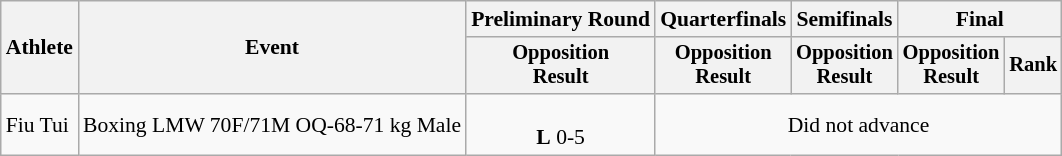<table class="wikitable" style="font-size:90%;">
<tr>
<th rowspan=2>Athlete</th>
<th rowspan=2>Event</th>
<th>Preliminary Round</th>
<th>Quarterfinals</th>
<th>Semifinals</th>
<th colspan=2>Final</th>
</tr>
<tr style="font-size:95%">
<th>Opposition<br>Result</th>
<th>Opposition<br>Result</th>
<th>Opposition<br>Result</th>
<th>Opposition<br>Result</th>
<th>Rank</th>
</tr>
<tr align=center>
<td align=left>Fiu Tui</td>
<td align=left>Boxing LMW 70F/71M OQ-68-71 kg Male</td>
<td lign=center><br><strong>L</strong> 0-5</td>
<td align=center colspan=4>Did not advance</td>
</tr>
</table>
